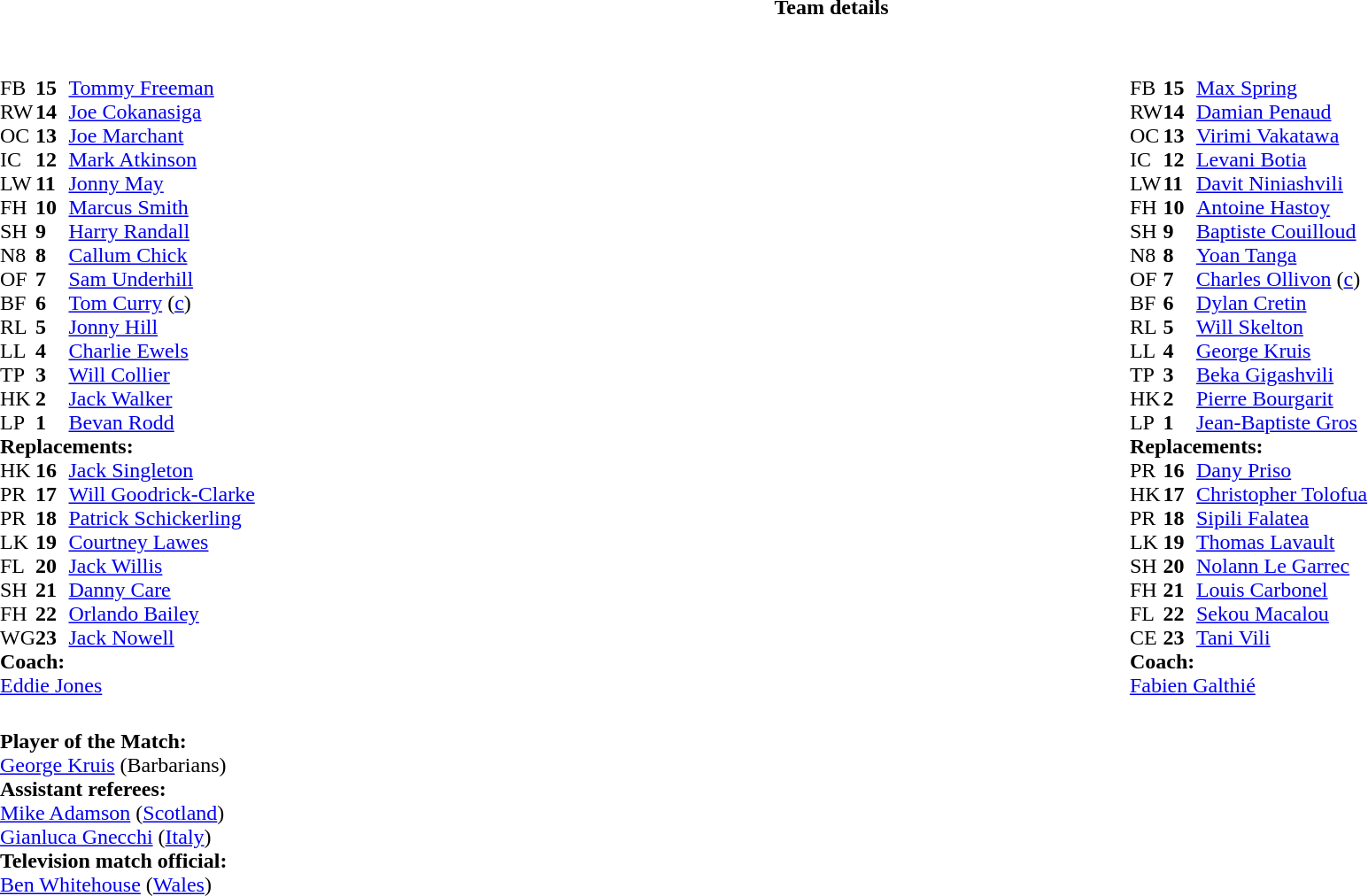<table border="0" style="width:100%;" class="collapsible collapsed">
<tr>
<th>Team details</th>
</tr>
<tr>
<td><br><table style="width:100%">
<tr>
<td style="vertical-align:top;width:50%"><br><table cellspacing="0" cellpadding="0">
<tr>
<th width="25"></th>
<th width="25"></th>
</tr>
<tr>
<td>FB</td>
<td><strong>15</strong></td>
<td><a href='#'>Tommy Freeman</a></td>
</tr>
<tr>
<td>RW</td>
<td><strong>14</strong></td>
<td><a href='#'>Joe Cokanasiga</a></td>
<td></td>
<td></td>
</tr>
<tr>
<td>OC</td>
<td><strong>13</strong></td>
<td><a href='#'>Joe Marchant</a></td>
<td></td>
<td></td>
</tr>
<tr>
<td>IC</td>
<td><strong>12</strong></td>
<td><a href='#'>Mark Atkinson</a></td>
</tr>
<tr>
<td>LW</td>
<td><strong>11</strong></td>
<td><a href='#'>Jonny May</a></td>
<td></td>
</tr>
<tr>
<td>FH</td>
<td><strong>10</strong></td>
<td><a href='#'>Marcus Smith</a></td>
</tr>
<tr>
<td>SH</td>
<td><strong>9</strong></td>
<td><a href='#'>Harry Randall</a></td>
<td></td>
<td></td>
</tr>
<tr>
<td>N8</td>
<td><strong>8</strong></td>
<td><a href='#'>Callum Chick</a></td>
<td></td>
<td></td>
</tr>
<tr>
<td>OF</td>
<td><strong>7</strong></td>
<td><a href='#'>Sam Underhill</a></td>
<td></td>
<td></td>
</tr>
<tr>
<td>BF</td>
<td><strong>6</strong></td>
<td><a href='#'>Tom Curry</a> (<a href='#'>c</a>)</td>
</tr>
<tr>
<td>RL</td>
<td><strong>5</strong></td>
<td><a href='#'>Jonny Hill</a></td>
</tr>
<tr>
<td>LL</td>
<td><strong>4</strong></td>
<td><a href='#'>Charlie Ewels</a></td>
</tr>
<tr>
<td>TP</td>
<td><strong>3</strong></td>
<td><a href='#'>Will Collier</a></td>
<td></td>
<td></td>
<td></td>
<td></td>
</tr>
<tr>
<td>HK</td>
<td><strong>2</strong></td>
<td><a href='#'>Jack Walker</a></td>
<td></td>
<td></td>
</tr>
<tr>
<td>LP</td>
<td><strong>1</strong></td>
<td><a href='#'>Bevan Rodd</a></td>
</tr>
<tr>
<td colspan=3><strong>Replacements:</strong></td>
</tr>
<tr>
<td>HK</td>
<td><strong>16</strong></td>
<td><a href='#'>Jack Singleton</a></td>
<td></td>
<td></td>
</tr>
<tr>
<td>PR</td>
<td><strong>17</strong></td>
<td><a href='#'>Will Goodrick-Clarke</a></td>
<td></td>
<td></td>
<td></td>
<td></td>
</tr>
<tr>
<td>PR</td>
<td><strong>18</strong></td>
<td><a href='#'>Patrick Schickerling</a></td>
<td></td>
<td></td>
<td></td>
</tr>
<tr>
<td>LK</td>
<td><strong>19</strong></td>
<td><a href='#'>Courtney Lawes</a></td>
<td></td>
<td></td>
</tr>
<tr>
<td>FL</td>
<td><strong>20</strong></td>
<td><a href='#'>Jack Willis</a></td>
<td></td>
<td></td>
</tr>
<tr>
<td>SH</td>
<td><strong>21</strong></td>
<td><a href='#'>Danny Care</a></td>
<td></td>
<td></td>
</tr>
<tr>
<td>FH</td>
<td><strong>22</strong></td>
<td><a href='#'>Orlando Bailey</a></td>
<td></td>
<td></td>
</tr>
<tr>
<td>WG</td>
<td><strong>23</strong></td>
<td><a href='#'>Jack Nowell</a></td>
<td></td>
<td></td>
</tr>
<tr>
<td colspan=3><strong>Coach:</strong></td>
</tr>
<tr>
<td colspan="4"> <a href='#'>Eddie Jones</a></td>
</tr>
</table>
</td>
<td style="vertical-align:top;width:50%"><br><table cellspacing="0" cellpadding="0" style="margin:auto">
<tr>
<th width="25"></th>
<th width="25"></th>
</tr>
<tr>
<td>FB</td>
<td><strong>15</strong></td>
<td> <a href='#'>Max Spring</a></td>
</tr>
<tr>
<td>RW</td>
<td><strong>14</strong></td>
<td> <a href='#'>Damian Penaud</a></td>
</tr>
<tr>
<td>OC</td>
<td><strong>13</strong></td>
<td> <a href='#'>Virimi Vakatawa</a></td>
<td></td>
<td></td>
</tr>
<tr>
<td>IC</td>
<td><strong>12</strong></td>
<td> <a href='#'>Levani Botia</a></td>
<td></td>
<td></td>
</tr>
<tr>
<td>LW</td>
<td><strong>11</strong></td>
<td> <a href='#'>Davit Niniashvili</a></td>
</tr>
<tr>
<td>FH</td>
<td><strong>10</strong></td>
<td> <a href='#'>Antoine Hastoy</a></td>
</tr>
<tr>
<td>SH</td>
<td><strong>9</strong></td>
<td> <a href='#'>Baptiste Couilloud</a></td>
<td></td>
<td></td>
</tr>
<tr>
<td>N8</td>
<td><strong>8</strong></td>
<td> <a href='#'>Yoan Tanga</a></td>
</tr>
<tr>
<td>OF</td>
<td><strong>7</strong></td>
<td> <a href='#'>Charles Ollivon</a> (<a href='#'>c</a>)</td>
<td></td>
<td></td>
</tr>
<tr>
<td>BF</td>
<td><strong>6</strong></td>
<td> <a href='#'>Dylan Cretin</a></td>
</tr>
<tr>
<td>RL</td>
<td><strong>5</strong></td>
<td> <a href='#'>Will Skelton</a></td>
<td></td>
</tr>
<tr>
<td>LL</td>
<td><strong>4</strong></td>
<td> <a href='#'>George Kruis</a></td>
</tr>
<tr>
<td>TP</td>
<td><strong>3</strong></td>
<td> <a href='#'>Beka Gigashvili</a></td>
<td></td>
<td></td>
</tr>
<tr>
<td>HK</td>
<td><strong>2</strong></td>
<td> <a href='#'>Pierre Bourgarit</a></td>
<td></td>
<td></td>
</tr>
<tr>
<td>LP</td>
<td><strong>1</strong></td>
<td> <a href='#'>Jean-Baptiste Gros</a></td>
<td></td>
<td></td>
</tr>
<tr>
<td colspan=3><strong>Replacements:</strong></td>
</tr>
<tr>
<td>PR</td>
<td><strong>16</strong></td>
<td> <a href='#'>Dany Priso</a></td>
<td></td>
<td></td>
</tr>
<tr>
<td>HK</td>
<td><strong>17</strong></td>
<td> <a href='#'>Christopher Tolofua</a></td>
<td></td>
<td></td>
</tr>
<tr>
<td>PR</td>
<td><strong>18</strong></td>
<td> <a href='#'>Sipili Falatea</a></td>
<td></td>
<td></td>
</tr>
<tr>
<td>LK</td>
<td><strong>19</strong></td>
<td> <a href='#'>Thomas Lavault</a></td>
<td></td>
<td></td>
</tr>
<tr>
<td>SH</td>
<td><strong>20</strong></td>
<td> <a href='#'>Nolann Le Garrec</a></td>
<td></td>
<td></td>
</tr>
<tr>
<td>FH</td>
<td><strong>21</strong></td>
<td> <a href='#'>Louis Carbonel</a></td>
<td></td>
<td></td>
</tr>
<tr>
<td>FL</td>
<td><strong>22</strong></td>
<td> <a href='#'>Sekou Macalou</a></td>
<td></td>
<td></td>
<td></td>
</tr>
<tr>
<td>CE</td>
<td><strong>23</strong></td>
<td> <a href='#'>Tani Vili</a></td>
<td></td>
<td></td>
<td></td>
</tr>
<tr>
<td colspan=3><strong>Coach:</strong></td>
</tr>
<tr>
<td colspan="4"> <a href='#'>Fabien Galthié</a></td>
</tr>
</table>
</td>
</tr>
</table>
<table style="width:100%">
<tr>
<td><br><strong>Player of the Match:</strong>
<br> <a href='#'>George Kruis</a> (Barbarians)<br><strong>Assistant referees:</strong>
<br><a href='#'>Mike Adamson</a> (<a href='#'>Scotland</a>)
<br><a href='#'>Gianluca Gnecchi</a> (<a href='#'>Italy</a>)
<br><strong>Television match official:</strong>
<br><a href='#'>Ben Whitehouse</a> (<a href='#'>Wales</a>)</td>
</tr>
</table>
</td>
</tr>
</table>
